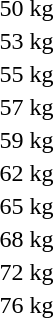<table>
<tr>
<td rowspan=2>50 kg</td>
<td rowspan=2></td>
<td rowspan=2></td>
<td></td>
</tr>
<tr>
<td></td>
</tr>
<tr>
<td rowspan=2>53 kg</td>
<td rowspan=2></td>
<td rowspan=2></td>
<td></td>
</tr>
<tr>
<td></td>
</tr>
<tr>
<td>55 kg</td>
<td></td>
<td></td>
<td></td>
</tr>
<tr>
<td rowspan=2>57 kg</td>
<td rowspan=2></td>
<td rowspan=2></td>
<td></td>
</tr>
<tr>
<td></td>
</tr>
<tr>
<td>59 kg</td>
<td></td>
<td></td>
<td></td>
</tr>
<tr>
<td rowspan=2>62 kg</td>
<td rowspan=2></td>
<td rowspan=2></td>
<td></td>
</tr>
<tr>
<td></td>
</tr>
<tr>
<td>65 kg</td>
<td></td>
<td></td>
<td></td>
</tr>
<tr>
<td>68 kg</td>
<td></td>
<td></td>
<td></td>
</tr>
<tr>
<td>72 kg</td>
<td></td>
<td></td>
<td></td>
</tr>
<tr>
<td>76 kg</td>
<td></td>
<td></td>
<td></td>
</tr>
</table>
